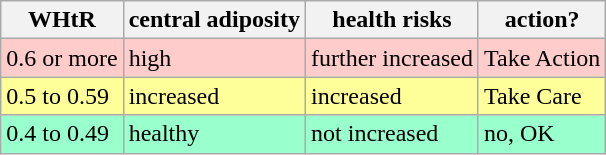<table class="wikitable">
<tr>
<th>WHtR</th>
<th>central adiposity</th>
<th>health risks</th>
<th>action?</th>
</tr>
<tr bgcolor="#ffCCCC">
<td>0.6 or more</td>
<td>high</td>
<td id="furtherIncreasedHealthRisks">further increased</td>
<td>Take Action</td>
</tr>
<tr bgcolor="#ffff99">
<td>0.5 to 0.59</td>
<td>increased</td>
<td id="increasedHealthRisks">increased</td>
<td>Take Care</td>
</tr>
<tr bgcolor="#99ffcc">
<td>0.4 to 0.49</td>
<td>healthy</td>
<td id="noIncreasedHealthRisks">not increased</td>
<td>no, OK</td>
</tr>
</table>
